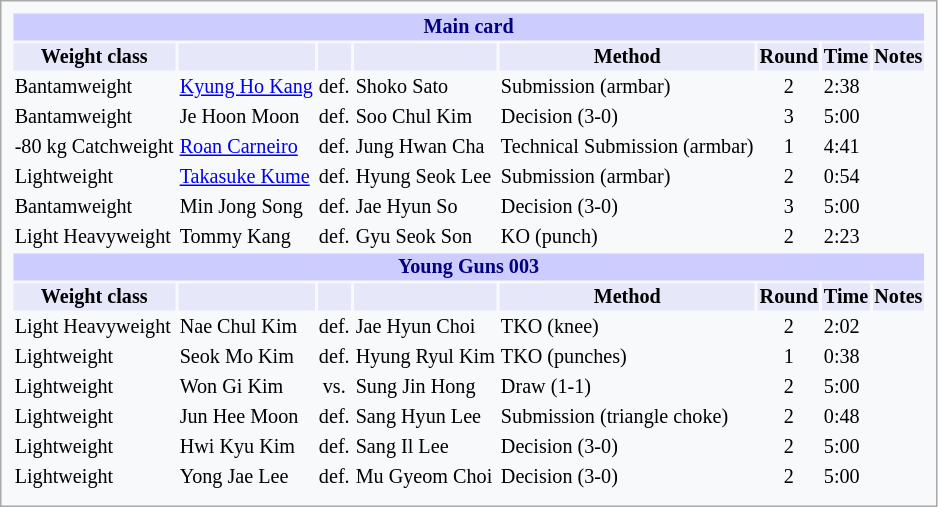<table style="font-size: 84%; border: 1px solid darkgray; padding: 0.43em; background-color: #F8F9FA;">
<tr>
<th colspan="8" style="background-color: #ccf; color: #000080; text-align: center;">Main card</th>
</tr>
<tr>
<th colspan="1" style="background-color: #E6E8FA; color: #000000; text-align: center;">Weight class</th>
<th colspan="1" style="background-color: #E6E8FA; color: #000000; text-align: center;"></th>
<th colspan="1" style="background-color: #E6E8FA; color: #000000; text-align: center;"></th>
<th colspan="1" style="background-color: #E6E8FA; color: #000000; text-align: center;"></th>
<th colspan="1" style="background-color: #E6E8FA; color: #000000; text-align: center;">Method</th>
<th colspan="1" style="background-color: #E6E8FA; color: #000000; text-align: center;">Round</th>
<th colspan="1" style="background-color: #E6E8FA; color: #000000; text-align: center;">Time</th>
<th colspan="1" style="background-color: #E6E8FA; color: #000000; text-align: center;">Notes</th>
</tr>
<tr>
<td>Bantamweight</td>
<td> <a href='#'>Kyung Ho Kang</a></td>
<td>def.</td>
<td> Shoko Sato</td>
<td>Submission (armbar)</td>
<td align="center">2</td>
<td>2:38</td>
<td></td>
</tr>
<tr>
<td>Bantamweight</td>
<td> Je Hoon Moon</td>
<td>def.</td>
<td> Soo Chul Kim</td>
<td>Decision (3-0)</td>
<td align="center">3</td>
<td>5:00</td>
<td></td>
</tr>
<tr>
<td>-80 kg Catchweight</td>
<td> <a href='#'>Roan Carneiro</a></td>
<td>def.</td>
<td> Jung Hwan Cha</td>
<td>Technical Submission (armbar)</td>
<td align="center">1</td>
<td>4:41</td>
<td></td>
</tr>
<tr>
<td>Lightweight</td>
<td> <a href='#'>Takasuke Kume</a></td>
<td>def.</td>
<td> Hyung Seok Lee</td>
<td>Submission (armbar)</td>
<td align="center">2</td>
<td>0:54</td>
<td></td>
</tr>
<tr>
<td>Bantamweight</td>
<td> Min Jong Song</td>
<td>def.</td>
<td> Jae Hyun So</td>
<td>Decision (3-0)</td>
<td align="center">3</td>
<td>5:00</td>
<td></td>
</tr>
<tr>
<td>Light Heavyweight</td>
<td> Tommy Kang</td>
<td>def.</td>
<td> Gyu Seok Son</td>
<td>KO (punch)</td>
<td align="center">2</td>
<td>2:23</td>
<td></td>
</tr>
<tr>
<th colspan="8" style="background-color: #ccf; color: #000080; text-align: center;">Young Guns 003</th>
</tr>
<tr>
<th colspan="1" style="background-color: #E6E8FA; color: #000000; text-align: center;">Weight class</th>
<th colspan="1" style="background-color: #E6E8FA; color: #000000; text-align: center;"></th>
<th colspan="1" style="background-color: #E6E8FA; color: #000000; text-align: center;"></th>
<th colspan="1" style="background-color: #E6E8FA; color: #000000; text-align: center;"></th>
<th colspan="1" style="background-color: #E6E8FA; color: #000000; text-align: center;">Method</th>
<th colspan="1" style="background-color: #E6E8FA; color: #000000; text-align: center;">Round</th>
<th colspan="1" style="background-color: #E6E8FA; color: #000000; text-align: center;">Time</th>
<th colspan="1" style="background-color: #E6E8FA; color: #000000; text-align: center;">Notes</th>
</tr>
<tr>
<td>Light Heavyweight</td>
<td> Nae Chul Kim</td>
<td>def.</td>
<td> Jae Hyun Choi</td>
<td>TKO (knee)</td>
<td align="center">2</td>
<td>2:02</td>
<td></td>
</tr>
<tr>
<td>Lightweight</td>
<td> Seok Mo Kim</td>
<td>def.</td>
<td> Hyung Ryul Kim</td>
<td>TKO (punches)</td>
<td align="center">1</td>
<td>0:38</td>
<td></td>
</tr>
<tr>
<td>Lightweight</td>
<td> Won Gi Kim</td>
<td align="center">vs.</td>
<td> Sung Jin Hong</td>
<td>Draw (1-1)</td>
<td align="center">2</td>
<td>5:00</td>
<td></td>
</tr>
<tr>
<td>Lightweight</td>
<td> Jun Hee Moon</td>
<td>def.</td>
<td> Sang Hyun Lee</td>
<td>Submission (triangle choke)</td>
<td align="center">2</td>
<td>0:48</td>
<td></td>
</tr>
<tr>
<td>Lightweight</td>
<td> Hwi Kyu Kim</td>
<td>def.</td>
<td> Sang Il Lee</td>
<td>Decision (3-0)</td>
<td align="center">2</td>
<td>5:00</td>
<td></td>
</tr>
<tr>
<td>Lightweight</td>
<td> Yong Jae Lee</td>
<td>def.</td>
<td> Mu Gyeom Choi</td>
<td>Decision (3-0)</td>
<td align="center">2</td>
<td>5:00</td>
<td></td>
</tr>
<tr>
</tr>
</table>
